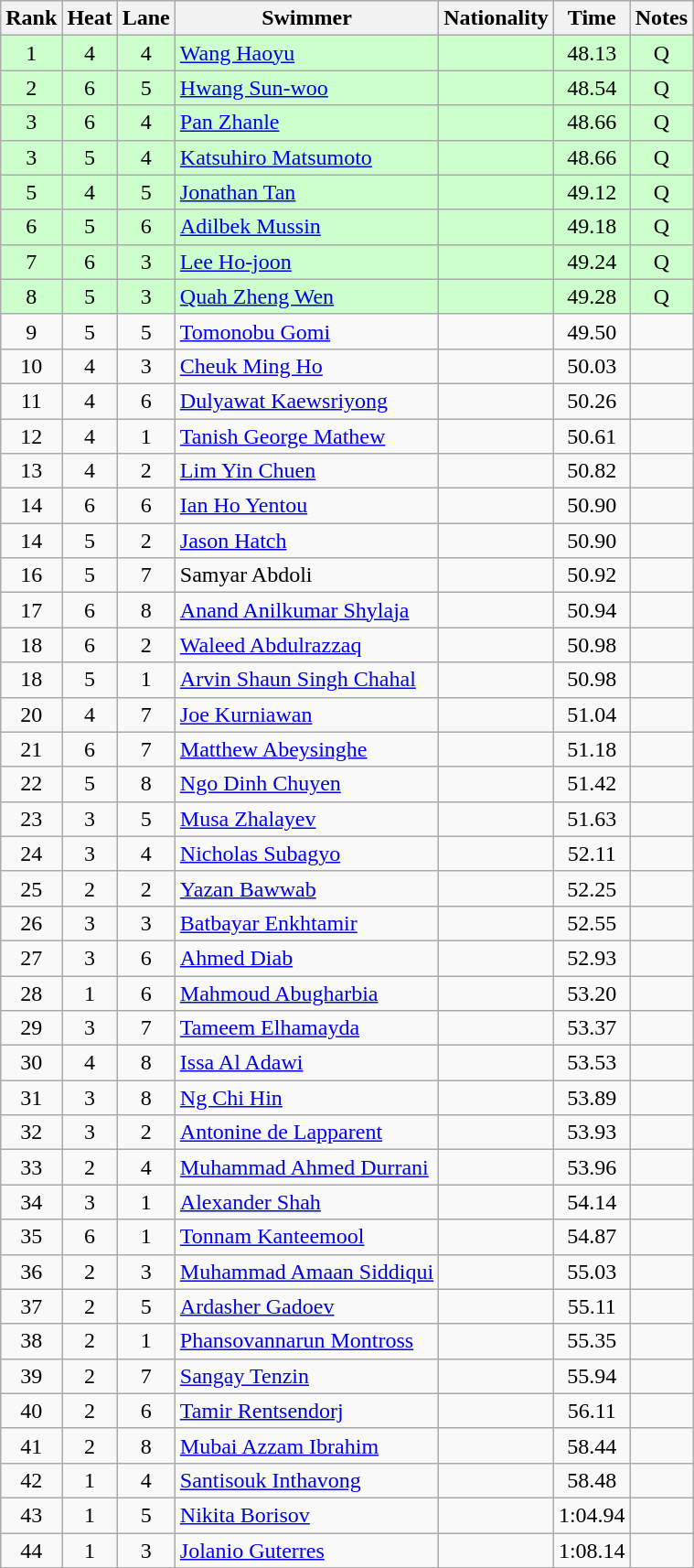<table class="wikitable sortable" style="text-align:center">
<tr>
<th>Rank</th>
<th>Heat</th>
<th>Lane</th>
<th>Swimmer</th>
<th>Nationality</th>
<th>Time</th>
<th>Notes</th>
</tr>
<tr bgcolor=ccffcc>
<td>1</td>
<td>4</td>
<td>4</td>
<td align=left><a href='#'>Wang Haoyu</a></td>
<td align=left></td>
<td>48.13</td>
<td>Q</td>
</tr>
<tr bgcolor=ccffcc>
<td>2</td>
<td>6</td>
<td>5</td>
<td align=left><a href='#'>Hwang Sun-woo</a></td>
<td align=left></td>
<td>48.54</td>
<td>Q</td>
</tr>
<tr bgcolor=ccffcc>
<td>3</td>
<td>6</td>
<td>4</td>
<td align=left><a href='#'>Pan Zhanle</a></td>
<td align=left></td>
<td>48.66</td>
<td>Q</td>
</tr>
<tr bgcolor=ccffcc>
<td>3</td>
<td>5</td>
<td>4</td>
<td align=left><a href='#'>Katsuhiro Matsumoto</a></td>
<td align=left></td>
<td>48.66</td>
<td>Q</td>
</tr>
<tr bgcolor=ccffcc>
<td>5</td>
<td>4</td>
<td>5</td>
<td align=left><a href='#'>Jonathan Tan</a></td>
<td align=left></td>
<td>49.12</td>
<td>Q</td>
</tr>
<tr bgcolor=ccffcc>
<td>6</td>
<td>5</td>
<td>6</td>
<td align=left><a href='#'>Adilbek Mussin</a></td>
<td align=left></td>
<td>49.18</td>
<td>Q</td>
</tr>
<tr bgcolor=ccffcc>
<td>7</td>
<td>6</td>
<td>3</td>
<td align=left><a href='#'>Lee Ho-joon</a></td>
<td align=left></td>
<td>49.24</td>
<td>Q</td>
</tr>
<tr bgcolor=ccffcc>
<td>8</td>
<td>5</td>
<td>3</td>
<td align=left><a href='#'>Quah Zheng Wen</a></td>
<td align=left></td>
<td>49.28</td>
<td>Q</td>
</tr>
<tr>
<td>9</td>
<td>5</td>
<td>5</td>
<td align=left><a href='#'>Tomonobu Gomi</a></td>
<td align=left></td>
<td>49.50</td>
<td></td>
</tr>
<tr>
<td>10</td>
<td>4</td>
<td>3</td>
<td align=left><a href='#'>Cheuk Ming Ho</a></td>
<td align=left></td>
<td>50.03</td>
<td></td>
</tr>
<tr>
<td>11</td>
<td>4</td>
<td>6</td>
<td align=left><a href='#'>Dulyawat Kaewsriyong</a></td>
<td align=left></td>
<td>50.26</td>
<td></td>
</tr>
<tr>
<td>12</td>
<td>4</td>
<td>1</td>
<td align=left><a href='#'>Tanish George Mathew</a></td>
<td align=left></td>
<td>50.61</td>
<td></td>
</tr>
<tr>
<td>13</td>
<td>4</td>
<td>2</td>
<td align=left><a href='#'>Lim Yin Chuen</a></td>
<td align=left></td>
<td>50.82</td>
<td></td>
</tr>
<tr>
<td>14</td>
<td>6</td>
<td>6</td>
<td align=left><a href='#'>Ian Ho Yentou</a></td>
<td align=left></td>
<td>50.90</td>
<td></td>
</tr>
<tr>
<td>14</td>
<td>5</td>
<td>2</td>
<td align=left><a href='#'>Jason Hatch</a></td>
<td align=left></td>
<td>50.90</td>
<td></td>
</tr>
<tr>
<td>16</td>
<td>5</td>
<td>7</td>
<td align=left>Samyar Abdoli</td>
<td align=left></td>
<td>50.92</td>
<td></td>
</tr>
<tr>
<td>17</td>
<td>6</td>
<td>8</td>
<td align=left><a href='#'>Anand Anilkumar Shylaja</a></td>
<td align=left></td>
<td>50.94</td>
<td></td>
</tr>
<tr>
<td>18</td>
<td>6</td>
<td>2</td>
<td align=left><a href='#'>Waleed Abdulrazzaq</a></td>
<td align=left></td>
<td>50.98</td>
<td></td>
</tr>
<tr>
<td>18</td>
<td>5</td>
<td>1</td>
<td align=left><a href='#'>Arvin Shaun Singh Chahal</a></td>
<td align=left></td>
<td>50.98</td>
<td></td>
</tr>
<tr>
<td>20</td>
<td>4</td>
<td>7</td>
<td align=left><a href='#'>Joe Kurniawan</a></td>
<td align=left></td>
<td>51.04</td>
<td></td>
</tr>
<tr>
<td>21</td>
<td>6</td>
<td>7</td>
<td align=left><a href='#'>Matthew Abeysinghe</a></td>
<td align=left></td>
<td>51.18</td>
<td></td>
</tr>
<tr>
<td>22</td>
<td>5</td>
<td>8</td>
<td align=left><a href='#'>Ngo Dinh Chuyen</a></td>
<td align=left></td>
<td>51.42</td>
<td></td>
</tr>
<tr>
<td>23</td>
<td>3</td>
<td>5</td>
<td align=left><a href='#'>Musa Zhalayev</a></td>
<td align=left></td>
<td>51.63</td>
<td></td>
</tr>
<tr>
<td>24</td>
<td>3</td>
<td>4</td>
<td align=left><a href='#'>Nicholas Subagyo</a></td>
<td align=left></td>
<td>52.11</td>
<td></td>
</tr>
<tr>
<td>25</td>
<td>2</td>
<td>2</td>
<td align=left><a href='#'>Yazan Bawwab</a></td>
<td align=left></td>
<td>52.25</td>
<td></td>
</tr>
<tr>
<td>26</td>
<td>3</td>
<td>3</td>
<td align=left><a href='#'>Batbayar Enkhtamir</a></td>
<td align=left></td>
<td>52.55</td>
<td></td>
</tr>
<tr>
<td>27</td>
<td>3</td>
<td>6</td>
<td align=left><a href='#'>Ahmed Diab</a></td>
<td align=left></td>
<td>52.93</td>
<td></td>
</tr>
<tr>
<td>28</td>
<td>1</td>
<td>6</td>
<td align=left><a href='#'>Mahmoud Abugharbia</a></td>
<td align=left></td>
<td>53.20</td>
<td></td>
</tr>
<tr>
<td>29</td>
<td>3</td>
<td>7</td>
<td align=left><a href='#'>Tameem Elhamayda</a></td>
<td align=left></td>
<td>53.37</td>
<td></td>
</tr>
<tr>
<td>30</td>
<td>4</td>
<td>8</td>
<td align=left><a href='#'>Issa Al Adawi</a></td>
<td align=left></td>
<td>53.53</td>
<td></td>
</tr>
<tr>
<td>31</td>
<td>3</td>
<td>8</td>
<td align=left><a href='#'>Ng Chi Hin</a></td>
<td align=left></td>
<td>53.89</td>
<td></td>
</tr>
<tr>
<td>32</td>
<td>3</td>
<td>2</td>
<td align=left><a href='#'>Antonine de Lapparent</a></td>
<td align=left></td>
<td>53.93</td>
<td></td>
</tr>
<tr>
<td>33</td>
<td>2</td>
<td>4</td>
<td align=left><a href='#'>Muhammad Ahmed Durrani</a></td>
<td align=left></td>
<td>53.96</td>
<td></td>
</tr>
<tr>
<td>34</td>
<td>3</td>
<td>1</td>
<td align=left><a href='#'>Alexander Shah</a></td>
<td align=left></td>
<td>54.14</td>
<td></td>
</tr>
<tr>
<td>35</td>
<td>6</td>
<td>1</td>
<td align=left><a href='#'>Tonnam Kanteemool</a></td>
<td align=left></td>
<td>54.87</td>
<td></td>
</tr>
<tr>
<td>36</td>
<td>2</td>
<td>3</td>
<td align=left><a href='#'>Muhammad Amaan Siddiqui</a></td>
<td align=left></td>
<td>55.03</td>
<td></td>
</tr>
<tr>
<td>37</td>
<td>2</td>
<td>5</td>
<td align=left><a href='#'>Ardasher Gadoev</a></td>
<td align=left></td>
<td>55.11</td>
<td></td>
</tr>
<tr>
<td>38</td>
<td>2</td>
<td>1</td>
<td align=left><a href='#'>Phansovannarun Montross</a></td>
<td align=left></td>
<td>55.35</td>
<td></td>
</tr>
<tr>
<td>39</td>
<td>2</td>
<td>7</td>
<td align=left><a href='#'>Sangay Tenzin</a></td>
<td align=left></td>
<td>55.94</td>
<td></td>
</tr>
<tr>
<td>40</td>
<td>2</td>
<td>6</td>
<td align=left><a href='#'>Tamir Rentsendorj</a></td>
<td align=left></td>
<td>56.11</td>
<td></td>
</tr>
<tr>
<td>41</td>
<td>2</td>
<td>8</td>
<td align=left><a href='#'>Mubai Azzam Ibrahim</a></td>
<td align=left></td>
<td>58.44</td>
<td></td>
</tr>
<tr>
<td>42</td>
<td>1</td>
<td>4</td>
<td align=left><a href='#'>Santisouk Inthavong</a></td>
<td align=left></td>
<td>58.48</td>
<td></td>
</tr>
<tr>
<td>43</td>
<td>1</td>
<td>5</td>
<td align=left><a href='#'>Nikita Borisov</a></td>
<td align=left></td>
<td>1:04.94</td>
<td></td>
</tr>
<tr>
<td>44</td>
<td>1</td>
<td>3</td>
<td align=left><a href='#'>Jolanio Guterres</a></td>
<td align=left></td>
<td>1:08.14</td>
<td></td>
</tr>
</table>
